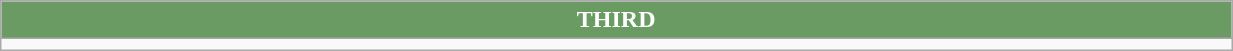<table class="wikitable collapsible collapsed" style="width:65%">
<tr>
<th colspan=6 ! style="color:white; background:#699B63">THIRD</th>
</tr>
<tr>
<td></td>
</tr>
</table>
